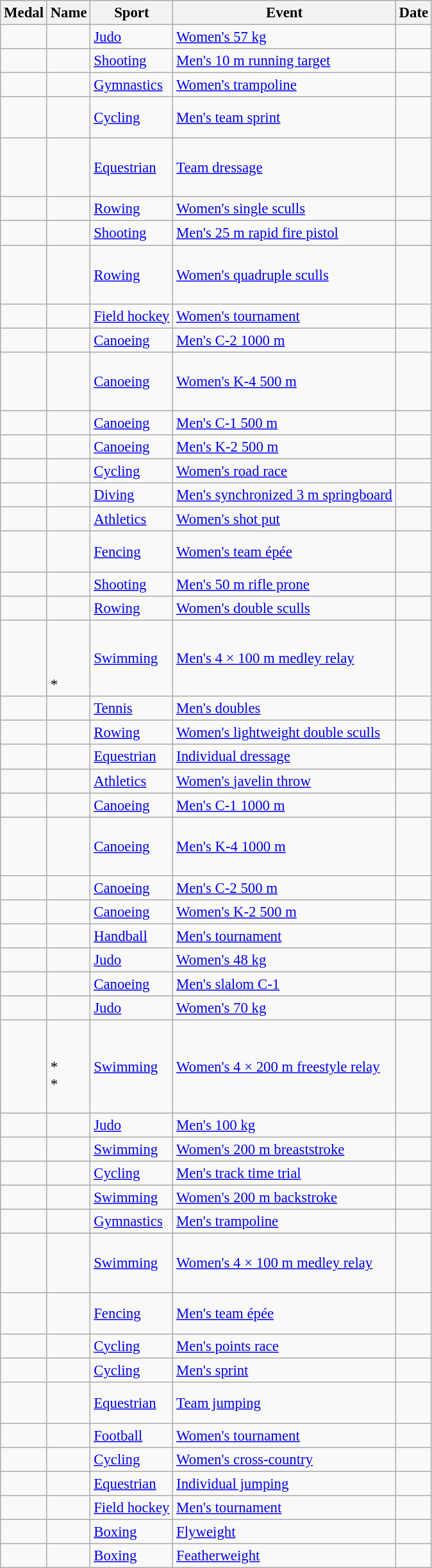<table class="wikitable sortable" style="font-size: 95%;">
<tr>
<th>Medal</th>
<th>Name</th>
<th>Sport</th>
<th>Event</th>
<th>Date</th>
</tr>
<tr>
<td></td>
<td></td>
<td><a href='#'>Judo</a></td>
<td><a href='#'>Women's 57 kg</a></td>
<td></td>
</tr>
<tr>
<td></td>
<td></td>
<td><a href='#'>Shooting</a></td>
<td><a href='#'>Men's 10 m running target</a></td>
<td></td>
</tr>
<tr>
<td></td>
<td></td>
<td><a href='#'>Gymnastics</a></td>
<td><a href='#'>Women's trampoline</a></td>
<td></td>
</tr>
<tr>
<td></td>
<td><br><br></td>
<td><a href='#'>Cycling</a></td>
<td><a href='#'>Men's team sprint</a></td>
<td></td>
</tr>
<tr>
<td></td>
<td><br><br><br></td>
<td><a href='#'>Equestrian</a></td>
<td><a href='#'>Team dressage</a></td>
<td></td>
</tr>
<tr>
<td></td>
<td></td>
<td><a href='#'>Rowing</a></td>
<td><a href='#'>Women's single sculls</a></td>
<td></td>
</tr>
<tr>
<td></td>
<td></td>
<td><a href='#'>Shooting</a></td>
<td><a href='#'>Men's 25 m rapid fire pistol</a></td>
<td></td>
</tr>
<tr>
<td></td>
<td><br><br><br></td>
<td><a href='#'>Rowing</a></td>
<td><a href='#'>Women's quadruple sculls</a></td>
<td></td>
</tr>
<tr>
<td></td>
<td><br></td>
<td><a href='#'>Field hockey</a></td>
<td><a href='#'>Women's tournament</a></td>
<td></td>
</tr>
<tr>
<td></td>
<td><br></td>
<td><a href='#'>Canoeing</a></td>
<td><a href='#'>Men's C-2 1000 m</a></td>
<td></td>
</tr>
<tr>
<td></td>
<td><br><br><br></td>
<td><a href='#'>Canoeing</a></td>
<td><a href='#'>Women's K-4 500 m</a></td>
<td></td>
</tr>
<tr>
<td></td>
<td></td>
<td><a href='#'>Canoeing</a></td>
<td><a href='#'>Men's C-1 500 m</a></td>
<td></td>
</tr>
<tr>
<td></td>
<td><br></td>
<td><a href='#'>Canoeing</a></td>
<td><a href='#'>Men's K-2 500 m</a></td>
<td></td>
</tr>
<tr>
<td></td>
<td></td>
<td><a href='#'>Cycling</a></td>
<td><a href='#'>Women's road race</a></td>
<td></td>
</tr>
<tr>
<td></td>
<td><br></td>
<td><a href='#'>Diving</a></td>
<td><a href='#'>Men's synchronized 3 m springboard</a></td>
<td></td>
</tr>
<tr>
<td></td>
<td></td>
<td><a href='#'>Athletics</a></td>
<td><a href='#'>Women's shot put</a></td>
<td></td>
</tr>
<tr>
<td></td>
<td><br><br></td>
<td><a href='#'>Fencing</a></td>
<td><a href='#'>Women's team épée</a></td>
<td></td>
</tr>
<tr>
<td></td>
<td></td>
<td><a href='#'>Shooting</a></td>
<td><a href='#'>Men's 50 m rifle prone</a></td>
<td></td>
</tr>
<tr>
<td></td>
<td><br></td>
<td><a href='#'>Rowing</a></td>
<td><a href='#'>Women's double sculls</a></td>
<td></td>
</tr>
<tr>
<td></td>
<td><br><br><br>*<br></td>
<td><a href='#'>Swimming</a></td>
<td><a href='#'>Men's 4 × 100 m medley relay</a></td>
<td></td>
</tr>
<tr>
<td></td>
<td><br></td>
<td><a href='#'>Tennis</a></td>
<td><a href='#'>Men's doubles</a></td>
<td></td>
</tr>
<tr>
<td></td>
<td><br></td>
<td><a href='#'>Rowing</a></td>
<td><a href='#'>Women's lightweight double sculls</a></td>
<td></td>
</tr>
<tr>
<td></td>
<td></td>
<td><a href='#'>Equestrian</a></td>
<td><a href='#'>Individual dressage</a></td>
<td></td>
</tr>
<tr>
<td></td>
<td></td>
<td><a href='#'>Athletics</a></td>
<td><a href='#'>Women's javelin throw</a></td>
<td></td>
</tr>
<tr>
<td></td>
<td></td>
<td><a href='#'>Canoeing</a></td>
<td><a href='#'>Men's C-1 1000 m</a></td>
<td></td>
</tr>
<tr>
<td></td>
<td><br><br><br></td>
<td><a href='#'>Canoeing</a></td>
<td><a href='#'>Men's K-4 1000 m</a></td>
<td></td>
</tr>
<tr>
<td></td>
<td><br></td>
<td><a href='#'>Canoeing</a></td>
<td><a href='#'>Men's C-2 500 m</a></td>
<td></td>
</tr>
<tr>
<td></td>
<td><br></td>
<td><a href='#'>Canoeing</a></td>
<td><a href='#'>Women's K-2 500 m</a></td>
<td></td>
</tr>
<tr>
<td></td>
<td><br></td>
<td><a href='#'>Handball</a></td>
<td><a href='#'>Men's tournament</a></td>
<td></td>
</tr>
<tr>
<td></td>
<td></td>
<td><a href='#'>Judo</a></td>
<td><a href='#'>Women's 48 kg</a></td>
<td></td>
</tr>
<tr>
<td></td>
<td></td>
<td><a href='#'>Canoeing</a></td>
<td><a href='#'>Men's slalom C-1</a></td>
<td></td>
</tr>
<tr>
<td></td>
<td></td>
<td><a href='#'>Judo</a></td>
<td><a href='#'>Women's 70 kg</a></td>
<td></td>
</tr>
<tr>
<td></td>
<td><br><br>*<br>*<br><br></td>
<td><a href='#'>Swimming</a></td>
<td><a href='#'>Women's 4 × 200 m freestyle relay</a></td>
<td></td>
</tr>
<tr>
<td></td>
<td></td>
<td><a href='#'>Judo</a></td>
<td><a href='#'>Men's 100 kg</a></td>
<td></td>
</tr>
<tr>
<td></td>
<td></td>
<td><a href='#'>Swimming</a></td>
<td><a href='#'>Women's 200 m breaststroke</a></td>
<td></td>
</tr>
<tr>
<td></td>
<td></td>
<td><a href='#'>Cycling</a></td>
<td><a href='#'>Men's track time trial</a></td>
<td></td>
</tr>
<tr>
<td></td>
<td></td>
<td><a href='#'>Swimming</a></td>
<td><a href='#'>Women's 200 m backstroke</a></td>
<td></td>
</tr>
<tr>
<td></td>
<td></td>
<td><a href='#'>Gymnastics</a></td>
<td><a href='#'>Men's trampoline</a></td>
<td></td>
</tr>
<tr>
<td></td>
<td><br><br><br></td>
<td><a href='#'>Swimming</a></td>
<td><a href='#'>Women's 4 × 100 m medley relay</a></td>
<td></td>
</tr>
<tr>
<td></td>
<td><br><br></td>
<td><a href='#'>Fencing</a></td>
<td><a href='#'>Men's team épée</a></td>
<td></td>
</tr>
<tr>
<td></td>
<td></td>
<td><a href='#'>Cycling</a></td>
<td><a href='#'>Men's points race</a></td>
<td></td>
</tr>
<tr>
<td></td>
<td></td>
<td><a href='#'>Cycling</a></td>
<td><a href='#'>Men's sprint</a></td>
<td></td>
</tr>
<tr>
<td></td>
<td><br><br></td>
<td><a href='#'>Equestrian</a></td>
<td><a href='#'>Team jumping</a></td>
<td></td>
</tr>
<tr>
<td></td>
<td><br></td>
<td><a href='#'>Football</a></td>
<td><a href='#'>Women's tournament</a></td>
<td></td>
</tr>
<tr>
<td></td>
<td></td>
<td><a href='#'>Cycling</a></td>
<td><a href='#'>Women's cross-country</a></td>
<td></td>
</tr>
<tr>
<td></td>
<td></td>
<td><a href='#'>Equestrian</a></td>
<td><a href='#'>Individual jumping</a></td>
<td></td>
</tr>
<tr>
<td></td>
<td><br></td>
<td><a href='#'>Field hockey</a></td>
<td><a href='#'>Men's tournament</a></td>
<td></td>
</tr>
<tr>
<td></td>
<td></td>
<td><a href='#'>Boxing</a></td>
<td><a href='#'>Flyweight</a></td>
<td></td>
</tr>
<tr>
<td></td>
<td></td>
<td><a href='#'>Boxing</a></td>
<td><a href='#'>Featherweight</a></td>
<td></td>
</tr>
</table>
